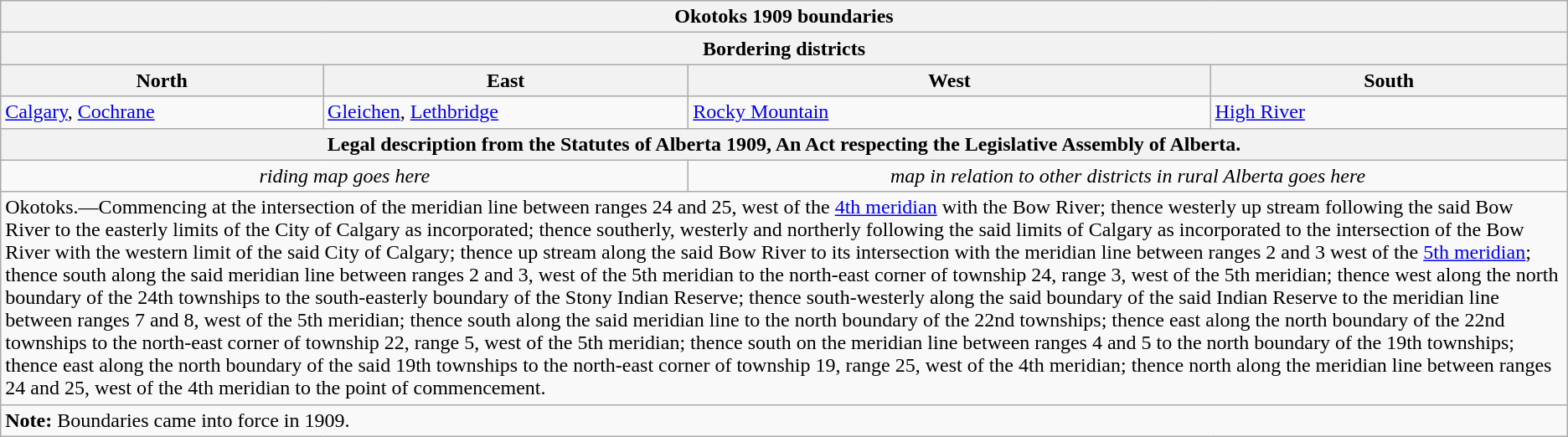<table class="wikitable collapsible collapsed">
<tr>
<th colspan=4>Okotoks 1909 boundaries</th>
</tr>
<tr>
<th colspan=4>Bordering districts</th>
</tr>
<tr>
<th>North</th>
<th>East</th>
<th>West</th>
<th>South</th>
</tr>
<tr>
<td><a href='#'>Calgary</a>, <a href='#'>Cochrane</a></td>
<td><a href='#'>Gleichen</a>, <a href='#'>Lethbridge</a></td>
<td><a href='#'>Rocky Mountain</a></td>
<td><a href='#'>High River</a></td>
</tr>
<tr>
<th colspan=4>Legal description from the Statutes of Alberta 1909, An Act respecting the Legislative Assembly of Alberta.</th>
</tr>
<tr>
<td colspan=2 align=center><em>riding map goes here</em></td>
<td colspan=2 align=center><em>map in relation to other districts in rural Alberta goes here</em></td>
</tr>
<tr>
<td colspan=4>Okotoks.—Commencing at the intersection of the meridian line between ranges 24 and 25, west of the <a href='#'>4th meridian</a> with the Bow River; thence westerly up stream following the said Bow River to the easterly limits of the City of Calgary as incorporated; thence southerly, westerly and northerly following the said limits of Calgary as incorporated to the intersection of the Bow River with the western limit of the said City of Calgary; thence up stream along the said Bow River to its intersection with the meridian line between ranges 2 and 3 west of the <a href='#'>5th meridian</a>; thence south along the said meridian line between ranges 2 and 3, west of the 5th meridian to the north-east corner of township 24, range 3, west of the 5th meridian; thence west along the north boundary of the 24th townships to the south-easterly boundary of the Stony Indian Reserve; thence south-westerly along the said boundary of the said Indian Reserve to the meridian line between ranges 7 and 8, west of the 5th meridian; thence south along the said meridian line to the north boundary of the 22nd townships; thence east along the north boundary of the 22nd townships to the north-east corner of township 22, range 5, west of the 5th meridian; thence south on the meridian line between ranges 4 and 5 to the north boundary of the 19th townships; thence east along the north boundary of the said 19th townships to the north-east corner of township 19, range 25, west of the 4th meridian; thence north along the meridian line between ranges 24 and 25, west of the 4th meridian to the point of commencement.</td>
</tr>
<tr>
<td colspan=4><strong>Note:</strong> Boundaries came into force in 1909.</td>
</tr>
</table>
